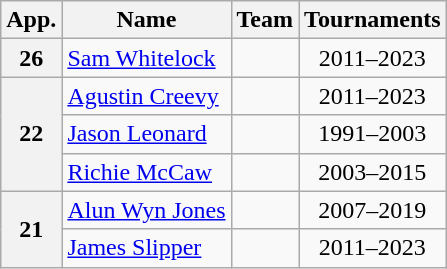<table class="wikitable">
<tr>
<th>App.</th>
<th>Name</th>
<th>Team</th>
<th>Tournaments</th>
</tr>
<tr>
<th>26</th>
<td><a href='#'>Sam Whitelock</a></td>
<td></td>
<td align=center>2011–2023</td>
</tr>
<tr>
<th rowspan="3">22</th>
<td><a href='#'>Agustin Creevy</a></td>
<td></td>
<td align=center>2011–2023</td>
</tr>
<tr>
<td><a href='#'>Jason Leonard</a></td>
<td></td>
<td align=center>1991–2003</td>
</tr>
<tr>
<td><a href='#'>Richie McCaw</a></td>
<td></td>
<td align=center>2003–2015</td>
</tr>
<tr>
<th rowspan="2">21</th>
<td><a href='#'>Alun Wyn Jones</a></td>
<td></td>
<td align=center>2007–2019</td>
</tr>
<tr>
<td><a href='#'>James Slipper</a></td>
<td></td>
<td align=center>2011–2023</td>
</tr>
</table>
